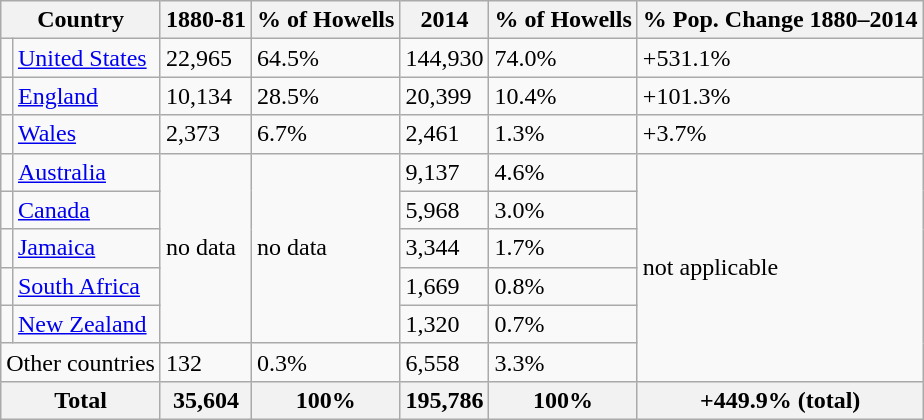<table class="wikitable">
<tr>
<th colspan="2">Country</th>
<th>1880-81</th>
<th>% of Howells</th>
<th>2014</th>
<th>% of Howells</th>
<th>% Pop. Change 1880–2014</th>
</tr>
<tr>
<td></td>
<td><a href='#'>United States</a></td>
<td>22,965</td>
<td>64.5%</td>
<td>144,930</td>
<td>74.0%</td>
<td>+531.1%</td>
</tr>
<tr>
<td></td>
<td><a href='#'>England</a></td>
<td>10,134</td>
<td>28.5%</td>
<td>20,399</td>
<td>10.4%</td>
<td>+101.3%</td>
</tr>
<tr>
<td></td>
<td><a href='#'>Wales</a></td>
<td>2,373</td>
<td>6.7%</td>
<td>2,461</td>
<td>1.3%</td>
<td>+3.7%</td>
</tr>
<tr>
<td></td>
<td><a href='#'>Australia</a></td>
<td rowspan="5">no data</td>
<td rowspan="5">no data</td>
<td>9,137</td>
<td>4.6%</td>
<td rowspan="6">not applicable</td>
</tr>
<tr>
<td></td>
<td><a href='#'>Canada</a></td>
<td>5,968</td>
<td>3.0%</td>
</tr>
<tr>
<td></td>
<td><a href='#'>Jamaica</a></td>
<td>3,344</td>
<td>1.7%</td>
</tr>
<tr>
<td></td>
<td><a href='#'>South Africa</a></td>
<td>1,669</td>
<td>0.8%</td>
</tr>
<tr>
<td></td>
<td><a href='#'>New Zealand</a></td>
<td>1,320</td>
<td>0.7%</td>
</tr>
<tr>
<td colspan="2">Other countries</td>
<td>132</td>
<td>0.3%</td>
<td>6,558</td>
<td>3.3%</td>
</tr>
<tr>
<th colspan="2">Total</th>
<th>35,604</th>
<th>100%</th>
<th>195,786</th>
<th>100%</th>
<th>+449.9% (total)</th>
</tr>
</table>
